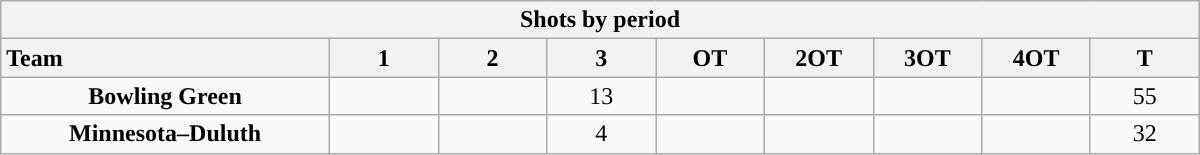<table class="wikitable" style="width:50em; text-align:right;">
<tr>
<th colspan=9>Shots by period</th>
</tr>
<tr>
<th style="width:10em; text-align:left;">Team</th>
<th style="width:3em;">1</th>
<th style="width:3em;">2</th>
<th style="width:3em;">3</th>
<th style="width:3em;">OT</th>
<th style="width:3em;">2OT</th>
<th style="width:3em;">3OT</th>
<th style="width:3em;">4OT</th>
<th style="width:3em;">T</th>
</tr>
<tr>
<td align=center><strong>Bowling Green</strong></td>
<td align=center></td>
<td align=center></td>
<td align=center>13</td>
<td align=center></td>
<td align=center></td>
<td align=center></td>
<td align=center></td>
<td align=center>55</td>
</tr>
<tr>
<td align=center><strong>Minnesota–Duluth</strong></td>
<td align=center></td>
<td align=center></td>
<td align=center>4</td>
<td align=center></td>
<td align=center></td>
<td align=center></td>
<td align=center></td>
<td align=center>32</td>
</tr>
</table>
